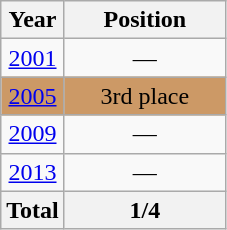<table class="wikitable" style="text-align: center;">
<tr>
<th>Year</th>
<th width="100">Position</th>
</tr>
<tr>
<td> <a href='#'>2001</a></td>
<td>—</td>
</tr>
<tr bgcolor=cc9966>
<td> <a href='#'>2005</a></td>
<td>3rd place</td>
</tr>
<tr>
<td> <a href='#'>2009</a></td>
<td>—</td>
</tr>
<tr>
<td> <a href='#'>2013</a></td>
<td>—</td>
</tr>
<tr>
<th>Total</th>
<th>1/4</th>
</tr>
</table>
